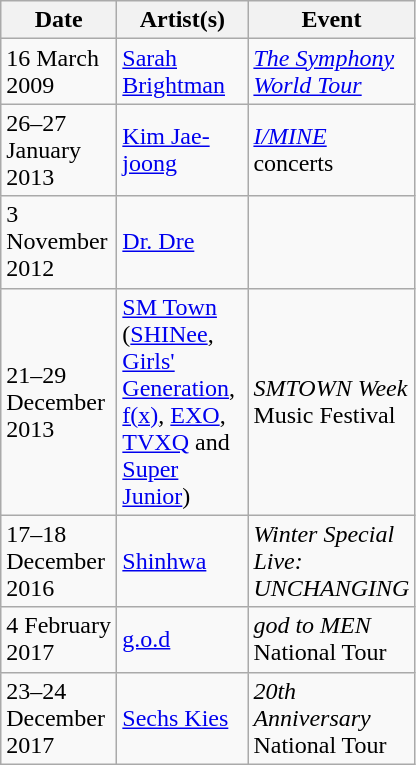<table class="wikitable">
<tr>
<th style="width:70px;">Date</th>
<th style="width:80px;">Artist(s)</th>
<th style="width:100px;">Event</th>
</tr>
<tr>
<td>16 March 2009</td>
<td><a href='#'>Sarah Brightman</a></td>
<td><em><a href='#'>The Symphony World Tour</a></em></td>
</tr>
<tr>
<td>26–27 January 2013</td>
<td><a href='#'>Kim Jae-joong</a></td>
<td><em><a href='#'>I/MINE</a></em> concerts</td>
</tr>
<tr>
<td>3 November 2012</td>
<td><a href='#'>Dr. Dre</a></td>
<td></td>
</tr>
<tr>
<td>21–29 December 2013</td>
<td><a href='#'>SM Town</a> (<a href='#'>SHINee</a>, <a href='#'>Girls' Generation</a>, <a href='#'>f(x)</a>, <a href='#'>EXO</a>, <a href='#'>TVXQ</a> and <a href='#'>Super Junior</a>)</td>
<td><em>SMTOWN Week</em> Music Festival</td>
</tr>
<tr>
<td>17–18 December 2016</td>
<td><a href='#'>Shinhwa</a></td>
<td><em>Winter Special Live: UNCHANGING</em></td>
</tr>
<tr>
<td>4 February 2017</td>
<td><a href='#'>g.o.d</a></td>
<td><em>god to MEN</em> National Tour</td>
</tr>
<tr>
<td>23–24 December 2017</td>
<td><a href='#'>Sechs Kies</a></td>
<td><em>20th Anniversary</em> National Tour</td>
</tr>
</table>
